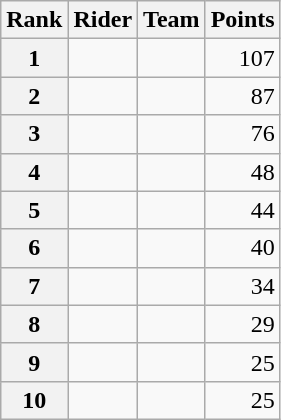<table class="wikitable">
<tr>
<th scope="col">Rank</th>
<th scope="col">Rider</th>
<th scope="col">Team</th>
<th scope="col">Points</th>
</tr>
<tr>
<th scope="row">1</th>
<td></td>
<td></td>
<td style="text-align:right;">107</td>
</tr>
<tr>
<th scope="row">2</th>
<td> </td>
<td></td>
<td style="text-align:right;">87</td>
</tr>
<tr>
<th scope="row">3</th>
<td></td>
<td></td>
<td style="text-align:right;">76</td>
</tr>
<tr>
<th scope="row">4</th>
<td></td>
<td></td>
<td style="text-align:right;">48</td>
</tr>
<tr>
<th scope="row">5</th>
<td></td>
<td></td>
<td style="text-align:right;">44</td>
</tr>
<tr>
<th scope="row">6</th>
<td></td>
<td></td>
<td style="text-align:right;">40</td>
</tr>
<tr>
<th scope="row">7</th>
<td></td>
<td></td>
<td style="text-align:right;">34</td>
</tr>
<tr>
<th scope="row">8</th>
<td> </td>
<td></td>
<td style="text-align:right;">29</td>
</tr>
<tr>
<th scope="row">9</th>
<td></td>
<td></td>
<td style="text-align:right;">25</td>
</tr>
<tr>
<th scope="row">10</th>
<td></td>
<td></td>
<td style="text-align:right;">25</td>
</tr>
</table>
